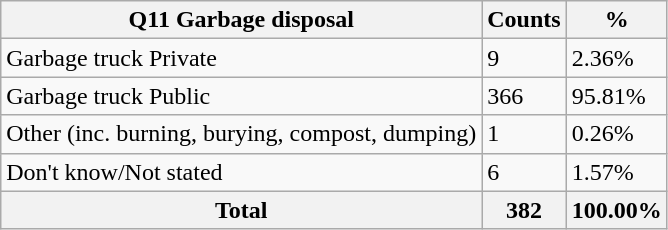<table class="wikitable sortable">
<tr>
<th>Q11 Garbage disposal</th>
<th>Counts</th>
<th>%</th>
</tr>
<tr>
<td>Garbage truck Private</td>
<td>9</td>
<td>2.36%</td>
</tr>
<tr>
<td>Garbage truck Public</td>
<td>366</td>
<td>95.81%</td>
</tr>
<tr>
<td>Other (inc. burning, burying, compost, dumping)</td>
<td>1</td>
<td>0.26%</td>
</tr>
<tr>
<td>Don't know/Not stated</td>
<td>6</td>
<td>1.57%</td>
</tr>
<tr>
<th>Total</th>
<th>382</th>
<th>100.00%</th>
</tr>
</table>
